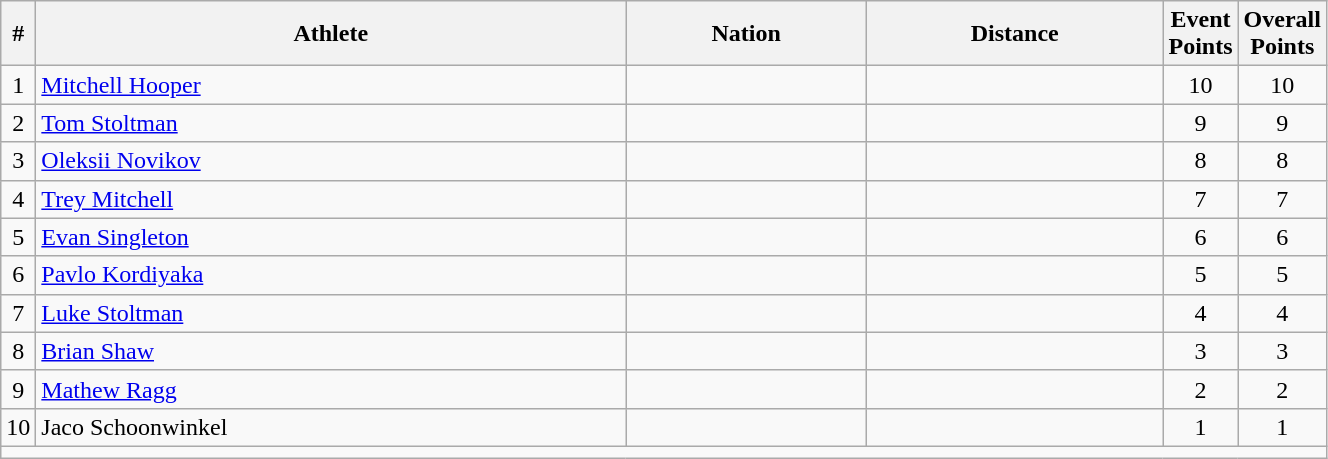<table class="wikitable sortable" style="text-align:center;width: 70%;">
<tr>
<th scope="col" style="width: 10px;">#</th>
<th scope="col">Athlete</th>
<th scope="col">Nation</th>
<th scope="col">Distance</th>
<th scope="col" style="width: 10px;">Event Points</th>
<th scope="col" style="width: 10px;">Overall Points</th>
</tr>
<tr>
<td>1</td>
<td align=left><a href='#'>Mitchell Hooper</a></td>
<td align=left></td>
<td></td>
<td>10</td>
<td>10</td>
</tr>
<tr>
<td>2</td>
<td align=left><a href='#'>Tom Stoltman</a></td>
<td align=left></td>
<td></td>
<td>9</td>
<td>9</td>
</tr>
<tr>
<td>3</td>
<td align=left><a href='#'>Oleksii Novikov</a></td>
<td align=left></td>
<td></td>
<td>8</td>
<td>8</td>
</tr>
<tr>
<td>4</td>
<td align=left><a href='#'>Trey Mitchell</a></td>
<td align=left></td>
<td></td>
<td>7</td>
<td>7</td>
</tr>
<tr>
<td>5</td>
<td align=left><a href='#'>Evan Singleton</a></td>
<td align=left></td>
<td></td>
<td>6</td>
<td>6</td>
</tr>
<tr>
<td>6</td>
<td align=left><a href='#'>Pavlo Kordiyaka</a></td>
<td align=left></td>
<td></td>
<td>5</td>
<td>5</td>
</tr>
<tr>
<td>7</td>
<td align=left><a href='#'>Luke Stoltman</a></td>
<td align=left></td>
<td></td>
<td>4</td>
<td>4</td>
</tr>
<tr>
<td>8</td>
<td align=left><a href='#'>Brian Shaw</a></td>
<td align=left></td>
<td></td>
<td>3</td>
<td>3</td>
</tr>
<tr>
<td>9</td>
<td align=left><a href='#'>Mathew Ragg</a></td>
<td align=left></td>
<td></td>
<td>2</td>
<td>2</td>
</tr>
<tr>
<td>10</td>
<td align=left>Jaco Schoonwinkel</td>
<td align=left></td>
<td></td>
<td>1</td>
<td>1</td>
</tr>
<tr class="sortbottom">
<td colspan="6"></td>
</tr>
</table>
